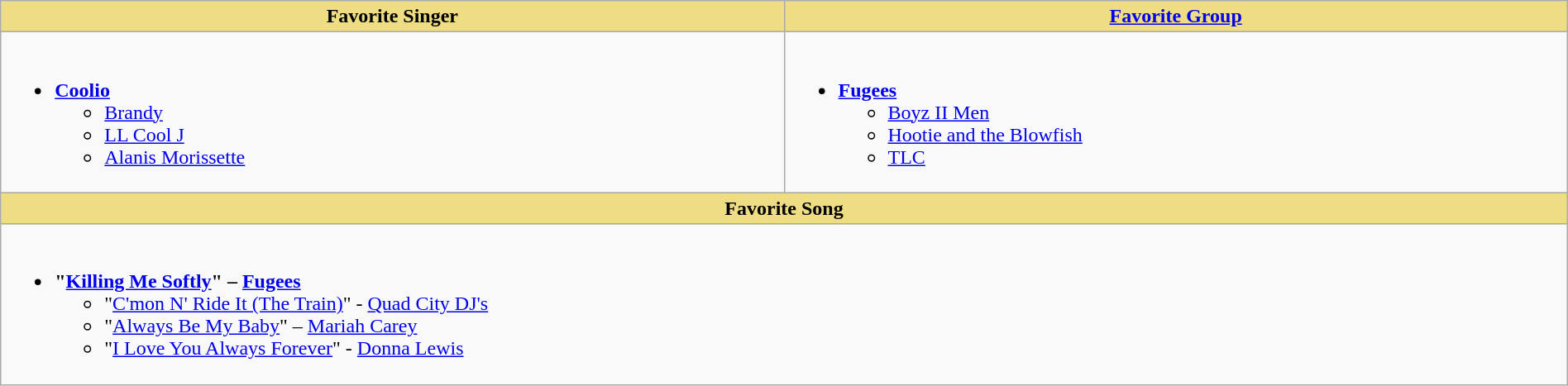<table class="wikitable" style="width:100%">
<tr>
<th style="background:#EEDD82; width:50%">Favorite Singer</th>
<th style="background:#EEDD82; width:50%"><a href='#'>Favorite Group</a></th>
</tr>
<tr>
<td valign="top"><br><ul><li><strong><a href='#'>Coolio</a></strong><ul><li><a href='#'>Brandy</a></li><li><a href='#'>LL Cool J</a></li><li><a href='#'>Alanis Morissette</a></li></ul></li></ul></td>
<td valign="top"><br><ul><li><strong><a href='#'>Fugees</a></strong><ul><li><a href='#'>Boyz II Men</a></li><li><a href='#'>Hootie and the Blowfish</a></li><li><a href='#'>TLC</a></li></ul></li></ul></td>
</tr>
<tr>
<th style="background:#EEDD82;" colspan="2">Favorite Song</th>
</tr>
<tr>
<td colspan="2" valign="top"><br><ul><li><strong>"<a href='#'>Killing Me Softly</a>" – <a href='#'>Fugees</a></strong><ul><li>"<a href='#'>C'mon N' Ride It (The Train)</a>" - <a href='#'>Quad City DJ's</a></li><li>"<a href='#'>Always Be My Baby</a>" – <a href='#'>Mariah Carey</a></li><li>"<a href='#'>I Love You Always Forever</a>" - <a href='#'>Donna Lewis</a></li></ul></li></ul></td>
</tr>
</table>
